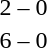<table style="text-align:center">
<tr>
<th width=200></th>
<th width=100></th>
<th width=200></th>
</tr>
<tr>
<td align=right><strong></strong></td>
<td>2 – 0</td>
<td align=left></td>
</tr>
<tr>
<td align=right><strong></strong></td>
<td>6 – 0</td>
<td align=left></td>
</tr>
</table>
